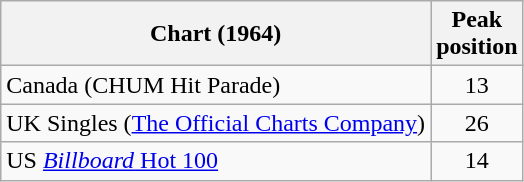<table class="wikitable sortable">
<tr>
<th>Chart (1964)</th>
<th>Peak<br>position</th>
</tr>
<tr>
<td>Canada (CHUM Hit Parade)</td>
<td align="center">13</td>
</tr>
<tr>
<td>UK Singles (<a href='#'>The Official Charts Company</a>)</td>
<td align="center">26</td>
</tr>
<tr>
<td align="left">US <a href='#'><em>Billboard</em> Hot 100</a></td>
<td align="center">14</td>
</tr>
</table>
